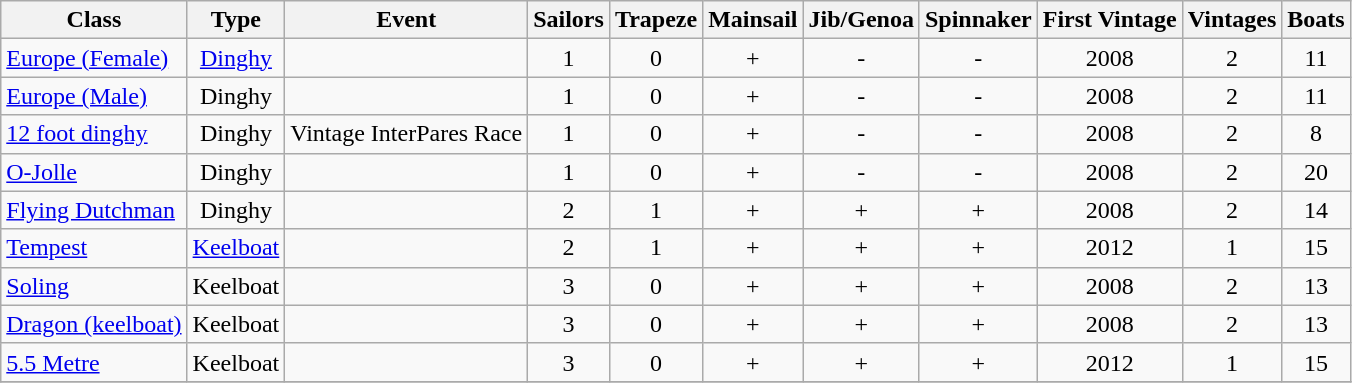<table class="wikitable" style="text-align:center">
<tr>
<th>Class</th>
<th>Type</th>
<th>Event</th>
<th>Sailors</th>
<th>Trapeze</th>
<th>Mainsail</th>
<th>Jib/Genoa</th>
<th>Spinnaker</th>
<th>First Vintage</th>
<th>Vintages</th>
<th>Boats</th>
</tr>
<tr>
<td style="text-align:left"><a href='#'>Europe (Female)</a></td>
<td><a href='#'>Dinghy</a></td>
<td></td>
<td>1</td>
<td>0</td>
<td>+</td>
<td>-</td>
<td>-</td>
<td>2008</td>
<td>2</td>
<td>11</td>
</tr>
<tr>
<td style="text-align:left"><a href='#'>Europe (Male)</a></td>
<td>Dinghy</td>
<td></td>
<td>1</td>
<td>0</td>
<td>+</td>
<td>-</td>
<td>-</td>
<td>2008</td>
<td>2</td>
<td>11</td>
</tr>
<tr>
<td style="text-align:left"><a href='#'>12 foot dinghy</a></td>
<td>Dinghy</td>
<td>Vintage InterPares Race</td>
<td>1</td>
<td>0</td>
<td>+</td>
<td>-</td>
<td>-</td>
<td>2008</td>
<td>2</td>
<td>8</td>
</tr>
<tr>
<td style="text-align:left"><a href='#'>O-Jolle</a></td>
<td>Dinghy</td>
<td></td>
<td>1</td>
<td>0</td>
<td>+</td>
<td>-</td>
<td>-</td>
<td>2008</td>
<td>2</td>
<td>20</td>
</tr>
<tr>
<td style="text-align:left"><a href='#'>Flying Dutchman</a></td>
<td>Dinghy</td>
<td></td>
<td>2</td>
<td>1</td>
<td>+</td>
<td>+</td>
<td>+</td>
<td>2008</td>
<td>2</td>
<td>14</td>
</tr>
<tr>
<td style="text-align:left"><a href='#'>Tempest</a></td>
<td><a href='#'>Keelboat</a></td>
<td></td>
<td>2</td>
<td>1</td>
<td>+</td>
<td>+</td>
<td>+</td>
<td>2012</td>
<td>1</td>
<td>15</td>
</tr>
<tr>
<td style="text-align:left"><a href='#'>Soling</a></td>
<td>Keelboat</td>
<td></td>
<td>3</td>
<td>0</td>
<td>+</td>
<td>+</td>
<td>+</td>
<td>2008</td>
<td>2</td>
<td>13</td>
</tr>
<tr>
<td style="text-align:left"><a href='#'>Dragon (keelboat)</a></td>
<td>Keelboat</td>
<td></td>
<td>3</td>
<td>0</td>
<td>+</td>
<td>+</td>
<td>+</td>
<td>2008</td>
<td>2</td>
<td>13</td>
</tr>
<tr>
<td style="text-align:left"><a href='#'>5.5 Metre</a></td>
<td>Keelboat</td>
<td></td>
<td>3</td>
<td>0</td>
<td>+</td>
<td>+</td>
<td>+</td>
<td>2012</td>
<td>1</td>
<td>15</td>
</tr>
<tr>
</tr>
</table>
